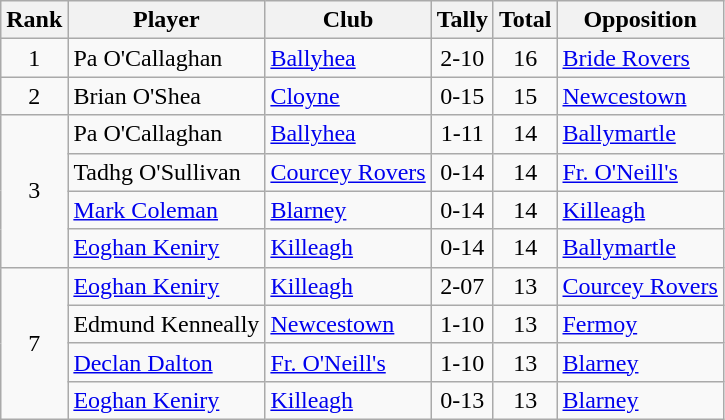<table class="wikitable">
<tr>
<th>Rank</th>
<th>Player</th>
<th>Club</th>
<th>Tally</th>
<th>Total</th>
<th>Opposition</th>
</tr>
<tr>
<td rowspan="1" style="text-align:center;">1</td>
<td>Pa O'Callaghan</td>
<td><a href='#'>Ballyhea</a></td>
<td align=center>2-10</td>
<td align=center>16</td>
<td><a href='#'>Bride Rovers</a></td>
</tr>
<tr>
<td rowspan="1" style="text-align:center;">2</td>
<td>Brian O'Shea</td>
<td><a href='#'>Cloyne</a></td>
<td align=center>0-15</td>
<td align=center>15</td>
<td><a href='#'>Newcestown</a></td>
</tr>
<tr>
<td rowspan="4" style="text-align:center;">3</td>
<td>Pa O'Callaghan</td>
<td><a href='#'>Ballyhea</a></td>
<td align=center>1-11</td>
<td align=center>14</td>
<td><a href='#'>Ballymartle</a></td>
</tr>
<tr>
<td>Tadhg O'Sullivan</td>
<td><a href='#'>Courcey Rovers</a></td>
<td align=center>0-14</td>
<td align=center>14</td>
<td><a href='#'>Fr. O'Neill's</a></td>
</tr>
<tr>
<td><a href='#'>Mark Coleman</a></td>
<td><a href='#'>Blarney</a></td>
<td align=center>0-14</td>
<td align=center>14</td>
<td><a href='#'>Killeagh</a></td>
</tr>
<tr>
<td><a href='#'>Eoghan Keniry</a></td>
<td><a href='#'>Killeagh</a></td>
<td align=center>0-14</td>
<td align=center>14</td>
<td><a href='#'>Ballymartle</a></td>
</tr>
<tr>
<td rowspan="4" style="text-align:center;">7</td>
<td><a href='#'>Eoghan Keniry</a></td>
<td><a href='#'>Killeagh</a></td>
<td align=center>2-07</td>
<td align=center>13</td>
<td><a href='#'>Courcey Rovers</a></td>
</tr>
<tr>
<td>Edmund Kenneally</td>
<td><a href='#'>Newcestown</a></td>
<td align=center>1-10</td>
<td align=center>13</td>
<td><a href='#'>Fermoy</a></td>
</tr>
<tr>
<td><a href='#'>Declan Dalton</a></td>
<td><a href='#'>Fr. O'Neill's</a></td>
<td align=center>1-10</td>
<td align=center>13</td>
<td><a href='#'>Blarney</a></td>
</tr>
<tr>
<td><a href='#'>Eoghan Keniry</a></td>
<td><a href='#'>Killeagh</a></td>
<td align=center>0-13</td>
<td align=center>13</td>
<td><a href='#'>Blarney</a></td>
</tr>
</table>
